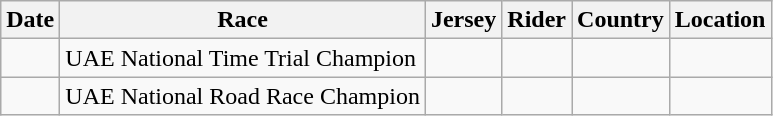<table class="wikitable">
<tr>
<th>Date</th>
<th>Race</th>
<th>Jersey</th>
<th>Rider</th>
<th>Country</th>
<th>Location</th>
</tr>
<tr>
<td></td>
<td>UAE National Time Trial Champion</td>
<td></td>
<td></td>
<td></td>
<td></td>
</tr>
<tr>
<td></td>
<td>UAE National Road Race Champion</td>
<td></td>
<td></td>
<td></td>
<td></td>
</tr>
</table>
